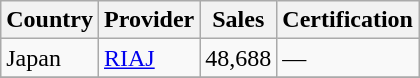<table class="wikitable" border="1">
<tr>
<th>Country</th>
<th>Provider</th>
<th>Sales</th>
<th>Certification</th>
</tr>
<tr>
<td>Japan</td>
<td><a href='#'>RIAJ</a></td>
<td>48,688</td>
<td>—</td>
</tr>
<tr>
</tr>
</table>
